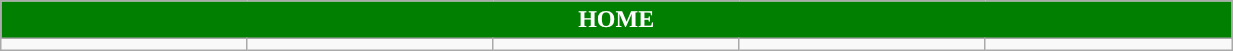<table class="wikitable collapsible collapsed" style="width:65%">
<tr>
<th colspan=16 ! style="color:white; background:#007F00">HOME</th>
</tr>
<tr>
<td></td>
<td></td>
<td></td>
<td></td>
<td></td>
</tr>
</table>
